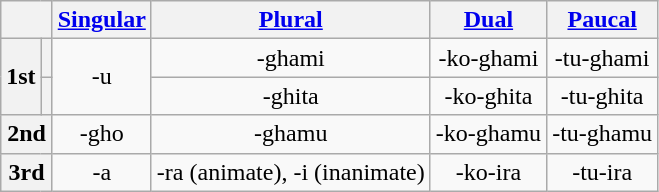<table class="wikitable" style="text-align: center;">
<tr>
<th colspan="2"></th>
<th><a href='#'>Singular</a></th>
<th><a href='#'>Plural</a></th>
<th><a href='#'>Dual</a></th>
<th><a href='#'>Paucal</a></th>
</tr>
<tr>
<th rowspan="2">1st</th>
<th></th>
<td rowspan="2">-u</td>
<td>-ghami</td>
<td>-ko-ghami</td>
<td>-tu-ghami</td>
</tr>
<tr>
<th></th>
<td>-ghita</td>
<td>-ko-ghita</td>
<td>-tu-ghita</td>
</tr>
<tr>
<th colspan="2">2nd</th>
<td>-gho</td>
<td>-ghamu</td>
<td>-ko-ghamu</td>
<td>-tu-ghamu</td>
</tr>
<tr>
<th colspan="2">3rd</th>
<td>-a</td>
<td>-ra (animate), -i (inanimate)</td>
<td>-ko-ira</td>
<td>-tu-ira</td>
</tr>
</table>
